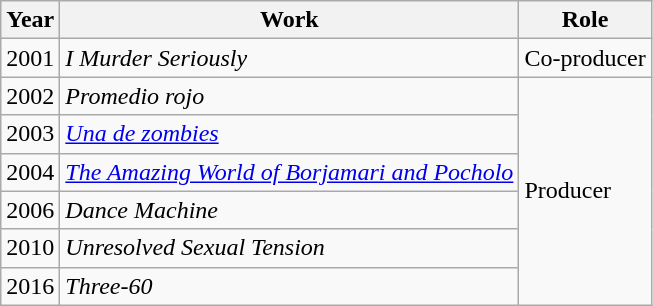<table class="wikitable sortable">
<tr>
<th>Year</th>
<th>Work</th>
<th>Role</th>
</tr>
<tr>
<td>2001</td>
<td><em>I Murder Seriously</em></td>
<td>Co-producer</td>
</tr>
<tr>
<td>2002</td>
<td><em>Promedio rojo</em></td>
<td rowspan=6>Producer</td>
</tr>
<tr>
<td>2003</td>
<td><em><a href='#'>Una de zombies</a></em></td>
</tr>
<tr>
<td>2004</td>
<td><em><a href='#'>The Amazing World of Borjamari and Pocholo</a></em></td>
</tr>
<tr>
<td>2006</td>
<td><em>Dance Machine</em></td>
</tr>
<tr>
<td>2010</td>
<td><em>Unresolved Sexual Tension</em></td>
</tr>
<tr>
<td>2016</td>
<td><em>Three-60</em></td>
</tr>
</table>
